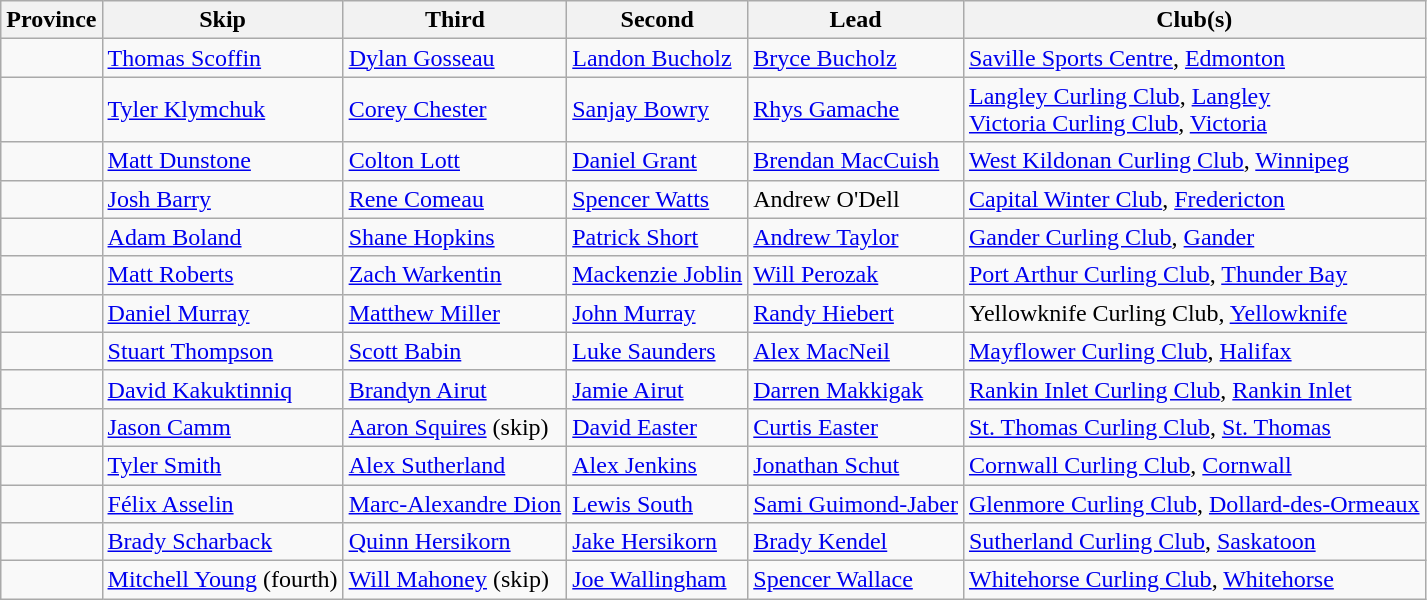<table class="wikitable">
<tr>
<th>Province</th>
<th>Skip</th>
<th>Third</th>
<th>Second</th>
<th>Lead</th>
<th>Club(s)</th>
</tr>
<tr>
<td></td>
<td><a href='#'>Thomas Scoffin</a></td>
<td><a href='#'>Dylan Gosseau</a></td>
<td><a href='#'>Landon Bucholz</a></td>
<td><a href='#'>Bryce Bucholz</a></td>
<td><a href='#'>Saville Sports Centre</a>, <a href='#'>Edmonton</a></td>
</tr>
<tr>
<td></td>
<td><a href='#'>Tyler Klymchuk</a></td>
<td><a href='#'>Corey Chester</a></td>
<td><a href='#'>Sanjay Bowry</a></td>
<td><a href='#'>Rhys Gamache</a></td>
<td><a href='#'>Langley Curling Club</a>, <a href='#'>Langley</a> <br> <a href='#'>Victoria Curling Club</a>, <a href='#'>Victoria</a></td>
</tr>
<tr>
<td></td>
<td><a href='#'>Matt Dunstone</a></td>
<td><a href='#'>Colton Lott</a></td>
<td><a href='#'>Daniel Grant</a></td>
<td><a href='#'>Brendan MacCuish</a></td>
<td><a href='#'>West Kildonan Curling Club</a>, <a href='#'>Winnipeg</a></td>
</tr>
<tr>
<td></td>
<td><a href='#'>Josh Barry</a></td>
<td><a href='#'>Rene Comeau</a></td>
<td><a href='#'>Spencer Watts</a></td>
<td>Andrew O'Dell</td>
<td><a href='#'>Capital Winter Club</a>, <a href='#'>Fredericton</a></td>
</tr>
<tr>
<td></td>
<td><a href='#'>Adam Boland</a></td>
<td><a href='#'>Shane Hopkins</a></td>
<td><a href='#'>Patrick Short</a></td>
<td><a href='#'>Andrew Taylor</a></td>
<td><a href='#'>Gander Curling Club</a>, <a href='#'>Gander</a></td>
</tr>
<tr>
<td></td>
<td><a href='#'>Matt Roberts</a></td>
<td><a href='#'>Zach Warkentin</a></td>
<td><a href='#'>Mackenzie Joblin</a></td>
<td><a href='#'>Will Perozak</a></td>
<td><a href='#'>Port Arthur Curling Club</a>, <a href='#'>Thunder Bay</a></td>
</tr>
<tr>
<td></td>
<td><a href='#'>Daniel Murray</a></td>
<td><a href='#'>Matthew Miller</a></td>
<td><a href='#'>John Murray</a></td>
<td><a href='#'>Randy Hiebert</a></td>
<td>Yellowknife Curling Club, <a href='#'>Yellowknife</a></td>
</tr>
<tr>
<td></td>
<td><a href='#'>Stuart Thompson</a></td>
<td><a href='#'>Scott Babin</a></td>
<td><a href='#'>Luke Saunders</a></td>
<td><a href='#'>Alex MacNeil</a></td>
<td><a href='#'>Mayflower Curling Club</a>, <a href='#'>Halifax</a></td>
</tr>
<tr>
<td></td>
<td><a href='#'>David Kakuktinniq</a></td>
<td><a href='#'>Brandyn Airut</a></td>
<td><a href='#'>Jamie Airut</a></td>
<td><a href='#'>Darren Makkigak</a></td>
<td><a href='#'>Rankin Inlet Curling Club</a>, <a href='#'>Rankin Inlet</a></td>
</tr>
<tr>
<td></td>
<td><a href='#'>Jason Camm</a></td>
<td><a href='#'>Aaron Squires</a> (skip)</td>
<td><a href='#'>David Easter</a></td>
<td><a href='#'>Curtis Easter</a></td>
<td><a href='#'>St. Thomas Curling Club</a>, <a href='#'>St. Thomas</a></td>
</tr>
<tr>
<td></td>
<td><a href='#'>Tyler Smith</a></td>
<td><a href='#'>Alex Sutherland</a></td>
<td><a href='#'>Alex Jenkins</a></td>
<td><a href='#'>Jonathan Schut</a></td>
<td><a href='#'>Cornwall Curling Club</a>, <a href='#'>Cornwall</a></td>
</tr>
<tr>
<td></td>
<td><a href='#'>Félix Asselin</a></td>
<td><a href='#'>Marc-Alexandre Dion</a></td>
<td><a href='#'>Lewis South</a></td>
<td><a href='#'>Sami Guimond-Jaber</a></td>
<td><a href='#'>Glenmore Curling Club</a>, <a href='#'>Dollard-des-Ormeaux</a></td>
</tr>
<tr>
<td></td>
<td><a href='#'>Brady Scharback</a></td>
<td><a href='#'>Quinn Hersikorn</a></td>
<td><a href='#'>Jake Hersikorn</a></td>
<td><a href='#'>Brady Kendel</a></td>
<td><a href='#'>Sutherland Curling Club</a>, <a href='#'>Saskatoon</a></td>
</tr>
<tr>
<td></td>
<td><a href='#'>Mitchell Young</a> (fourth)</td>
<td><a href='#'>Will Mahoney</a> (skip)</td>
<td><a href='#'>Joe Wallingham</a></td>
<td><a href='#'>Spencer Wallace</a></td>
<td><a href='#'>Whitehorse Curling Club</a>, <a href='#'>Whitehorse</a></td>
</tr>
</table>
